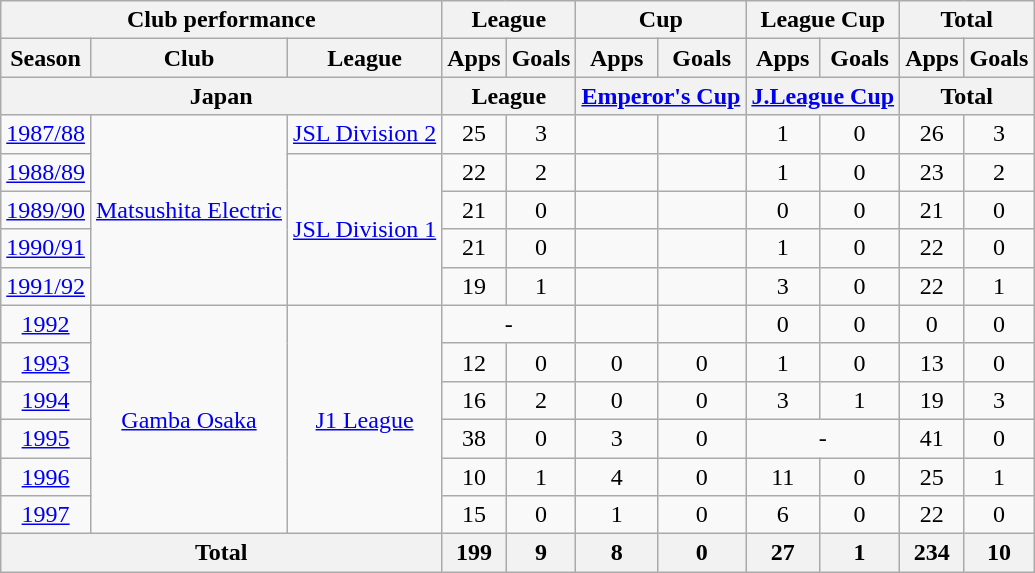<table class="wikitable" style="text-align:center;">
<tr>
<th colspan=3>Club performance</th>
<th colspan=2>League</th>
<th colspan=2>Cup</th>
<th colspan=2>League Cup</th>
<th colspan=2>Total</th>
</tr>
<tr>
<th>Season</th>
<th>Club</th>
<th>League</th>
<th>Apps</th>
<th>Goals</th>
<th>Apps</th>
<th>Goals</th>
<th>Apps</th>
<th>Goals</th>
<th>Apps</th>
<th>Goals</th>
</tr>
<tr>
<th colspan=3>Japan</th>
<th colspan=2>League</th>
<th colspan=2><a href='#'>Emperor's Cup</a></th>
<th colspan=2><a href='#'>J.League Cup</a></th>
<th colspan=2>Total</th>
</tr>
<tr>
<td><a href='#'>1987/88</a></td>
<td rowspan="5"><a href='#'>Matsushita Electric</a></td>
<td><a href='#'>JSL Division 2</a></td>
<td>25</td>
<td>3</td>
<td></td>
<td></td>
<td>1</td>
<td>0</td>
<td>26</td>
<td>3</td>
</tr>
<tr>
<td><a href='#'>1988/89</a></td>
<td rowspan="4"><a href='#'>JSL Division 1</a></td>
<td>22</td>
<td>2</td>
<td></td>
<td></td>
<td>1</td>
<td>0</td>
<td>23</td>
<td>2</td>
</tr>
<tr>
<td><a href='#'>1989/90</a></td>
<td>21</td>
<td>0</td>
<td></td>
<td></td>
<td>0</td>
<td>0</td>
<td>21</td>
<td>0</td>
</tr>
<tr>
<td><a href='#'>1990/91</a></td>
<td>21</td>
<td>0</td>
<td></td>
<td></td>
<td>1</td>
<td>0</td>
<td>22</td>
<td>0</td>
</tr>
<tr>
<td><a href='#'>1991/92</a></td>
<td>19</td>
<td>1</td>
<td></td>
<td></td>
<td>3</td>
<td>0</td>
<td>22</td>
<td>1</td>
</tr>
<tr>
<td><a href='#'>1992</a></td>
<td rowspan="6"><a href='#'>Gamba Osaka</a></td>
<td rowspan="6"><a href='#'>J1 League</a></td>
<td colspan="2">-</td>
<td></td>
<td></td>
<td>0</td>
<td>0</td>
<td>0</td>
<td>0</td>
</tr>
<tr>
<td><a href='#'>1993</a></td>
<td>12</td>
<td>0</td>
<td>0</td>
<td>0</td>
<td>1</td>
<td>0</td>
<td>13</td>
<td>0</td>
</tr>
<tr>
<td><a href='#'>1994</a></td>
<td>16</td>
<td>2</td>
<td>0</td>
<td>0</td>
<td>3</td>
<td>1</td>
<td>19</td>
<td>3</td>
</tr>
<tr>
<td><a href='#'>1995</a></td>
<td>38</td>
<td>0</td>
<td>3</td>
<td>0</td>
<td colspan="2">-</td>
<td>41</td>
<td>0</td>
</tr>
<tr>
<td><a href='#'>1996</a></td>
<td>10</td>
<td>1</td>
<td>4</td>
<td>0</td>
<td>11</td>
<td>0</td>
<td>25</td>
<td>1</td>
</tr>
<tr>
<td><a href='#'>1997</a></td>
<td>15</td>
<td>0</td>
<td>1</td>
<td>0</td>
<td>6</td>
<td>0</td>
<td>22</td>
<td>0</td>
</tr>
<tr>
<th colspan=3>Total</th>
<th>199</th>
<th>9</th>
<th>8</th>
<th>0</th>
<th>27</th>
<th>1</th>
<th>234</th>
<th>10</th>
</tr>
</table>
